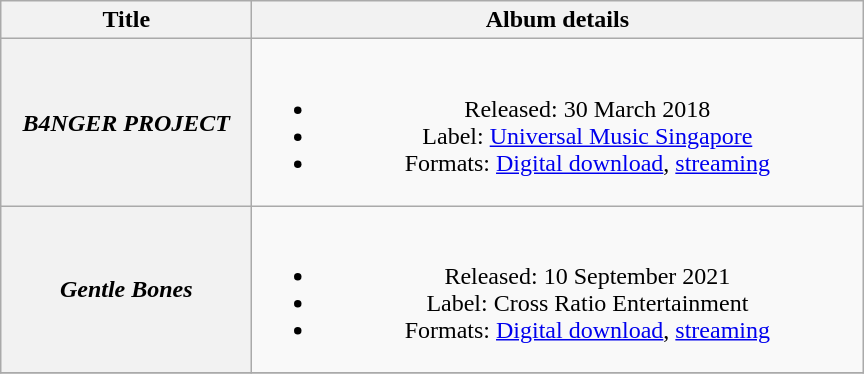<table class="wikitable plainrowheaders" style="text-align:center;">
<tr>
<th scope="col" style="width:10em;">Title</th>
<th scope="col" style="width:25em;">Album details</th>
</tr>
<tr>
<th scope="row"><em>B4NGER PROJECT</em></th>
<td><br><ul><li>Released: 30 March 2018</li><li>Label: <a href='#'>Universal Music Singapore</a></li><li>Formats: <a href='#'>Digital download</a>, <a href='#'>streaming</a></li></ul></td>
</tr>
<tr>
<th scope="row"><em>Gentle Bones</em></th>
<td><br><ul><li>Released: 10 September 2021</li><li>Label: Cross Ratio Entertainment</li><li>Formats: <a href='#'>Digital download</a>, <a href='#'>streaming</a></li></ul></td>
</tr>
<tr>
</tr>
</table>
